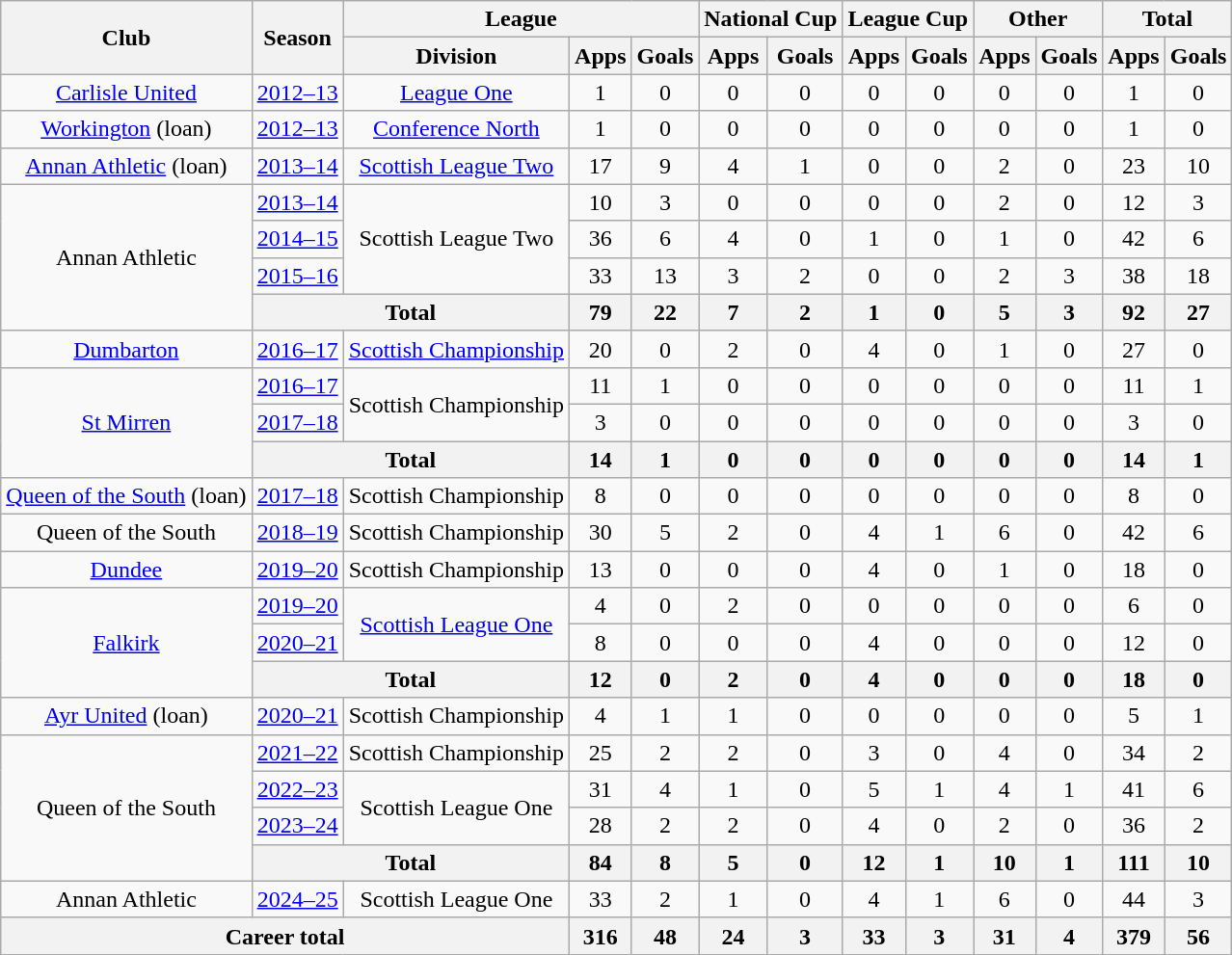<table class="wikitable" style="text-align: center">
<tr>
<th rowspan="2">Club</th>
<th rowspan="2">Season</th>
<th colspan="3">League</th>
<th colspan="2">National Cup</th>
<th colspan="2">League Cup</th>
<th colspan="2">Other</th>
<th colspan="2">Total</th>
</tr>
<tr>
<th>Division</th>
<th>Apps</th>
<th>Goals</th>
<th>Apps</th>
<th>Goals</th>
<th>Apps</th>
<th>Goals</th>
<th>Apps</th>
<th>Goals</th>
<th>Apps</th>
<th>Goals</th>
</tr>
<tr>
<td><a href='#'>Carlisle United</a></td>
<td><a href='#'>2012–13</a></td>
<td><a href='#'>League One</a></td>
<td>1</td>
<td>0</td>
<td>0</td>
<td>0</td>
<td>0</td>
<td>0</td>
<td>0</td>
<td>0</td>
<td>1</td>
<td>0</td>
</tr>
<tr>
<td><a href='#'>Workington</a> (loan)</td>
<td><a href='#'>2012–13</a></td>
<td><a href='#'>Conference North</a></td>
<td>1</td>
<td>0</td>
<td>0</td>
<td>0</td>
<td>0</td>
<td>0</td>
<td>0</td>
<td>0</td>
<td>1</td>
<td>0</td>
</tr>
<tr>
<td><a href='#'>Annan Athletic</a> (loan)</td>
<td><a href='#'>2013–14</a></td>
<td><a href='#'>Scottish League Two</a></td>
<td>17</td>
<td>9</td>
<td>4</td>
<td>1</td>
<td>0</td>
<td>0</td>
<td>2</td>
<td>0</td>
<td>23</td>
<td>10</td>
</tr>
<tr>
<td rowspan="4">Annan Athletic</td>
<td><a href='#'>2013–14</a></td>
<td rowspan=3>Scottish League Two</td>
<td>10</td>
<td>3</td>
<td>0</td>
<td>0</td>
<td>0</td>
<td>0</td>
<td>2</td>
<td>0</td>
<td>12</td>
<td>3</td>
</tr>
<tr>
<td><a href='#'>2014–15</a></td>
<td>36</td>
<td>6</td>
<td>4</td>
<td>0</td>
<td>1</td>
<td>0</td>
<td>1</td>
<td>0</td>
<td>42</td>
<td>6</td>
</tr>
<tr>
<td><a href='#'>2015–16</a></td>
<td>33</td>
<td>13</td>
<td>3</td>
<td>2</td>
<td>0</td>
<td>0</td>
<td>2</td>
<td>3</td>
<td>38</td>
<td>18</td>
</tr>
<tr>
<th colspan="2">Total</th>
<th>79</th>
<th>22</th>
<th>7</th>
<th>2</th>
<th>1</th>
<th>0</th>
<th>5</th>
<th>3</th>
<th>92</th>
<th>27</th>
</tr>
<tr>
<td><a href='#'>Dumbarton</a></td>
<td><a href='#'>2016–17</a></td>
<td><a href='#'>Scottish Championship</a></td>
<td>20</td>
<td>0</td>
<td>2</td>
<td>0</td>
<td>4</td>
<td>0</td>
<td>1</td>
<td>0</td>
<td>27</td>
<td>0</td>
</tr>
<tr>
<td rowspan="3"><a href='#'>St Mirren</a></td>
<td><a href='#'>2016–17</a></td>
<td rowspan="2">Scottish Championship</td>
<td>11</td>
<td>1</td>
<td>0</td>
<td>0</td>
<td>0</td>
<td>0</td>
<td>0</td>
<td>0</td>
<td>11</td>
<td>1</td>
</tr>
<tr>
<td><a href='#'>2017–18</a></td>
<td>3</td>
<td>0</td>
<td>0</td>
<td>0</td>
<td>0</td>
<td>0</td>
<td>0</td>
<td>0</td>
<td>3</td>
<td>0</td>
</tr>
<tr>
<th colspan=2>Total</th>
<th>14</th>
<th>1</th>
<th>0</th>
<th>0</th>
<th>0</th>
<th>0</th>
<th>0</th>
<th>0</th>
<th>14</th>
<th>1</th>
</tr>
<tr>
<td><a href='#'>Queen of the South</a> (loan)</td>
<td><a href='#'>2017–18</a></td>
<td>Scottish Championship</td>
<td>8</td>
<td>0</td>
<td>0</td>
<td>0</td>
<td>0</td>
<td>0</td>
<td>0</td>
<td>0</td>
<td>8</td>
<td>0</td>
</tr>
<tr>
<td>Queen of the South</td>
<td><a href='#'>2018–19</a></td>
<td>Scottish Championship</td>
<td>30</td>
<td>5</td>
<td>2</td>
<td>0</td>
<td>4</td>
<td>1</td>
<td>6</td>
<td>0</td>
<td>42</td>
<td>6</td>
</tr>
<tr>
<td><a href='#'>Dundee</a></td>
<td><a href='#'>2019–20</a></td>
<td>Scottish Championship</td>
<td>13</td>
<td>0</td>
<td>0</td>
<td>0</td>
<td>4</td>
<td>0</td>
<td>1</td>
<td>0</td>
<td>18</td>
<td>0</td>
</tr>
<tr>
<td rowspan="3"><a href='#'>Falkirk</a></td>
<td><a href='#'>2019–20</a></td>
<td rowspan="2"><a href='#'>Scottish League One</a></td>
<td>4</td>
<td>0</td>
<td>2</td>
<td>0</td>
<td>0</td>
<td>0</td>
<td>0</td>
<td>0</td>
<td>6</td>
<td>0</td>
</tr>
<tr>
<td><a href='#'>2020–21</a></td>
<td>8</td>
<td>0</td>
<td>0</td>
<td>0</td>
<td>4</td>
<td>0</td>
<td>0</td>
<td>0</td>
<td>12</td>
<td>0</td>
</tr>
<tr>
<th colspan=2>Total</th>
<th>12</th>
<th>0</th>
<th>2</th>
<th>0</th>
<th>4</th>
<th>0</th>
<th>0</th>
<th>0</th>
<th>18</th>
<th>0</th>
</tr>
<tr>
<td><a href='#'>Ayr United</a> (loan)</td>
<td><a href='#'>2020–21</a></td>
<td>Scottish Championship</td>
<td>4</td>
<td>1</td>
<td>1</td>
<td>0</td>
<td>0</td>
<td>0</td>
<td>0</td>
<td>0</td>
<td>5</td>
<td>1</td>
</tr>
<tr>
<td rowspan=4>Queen of the South</td>
<td><a href='#'>2021–22</a></td>
<td>Scottish Championship</td>
<td>25</td>
<td>2</td>
<td>2</td>
<td>0</td>
<td>3</td>
<td>0</td>
<td>4</td>
<td>0</td>
<td>34</td>
<td>2</td>
</tr>
<tr>
<td><a href='#'>2022–23</a></td>
<td rowspan="2">Scottish League One</td>
<td>31</td>
<td>4</td>
<td>1</td>
<td>0</td>
<td>5</td>
<td>1</td>
<td>4</td>
<td>1</td>
<td>41</td>
<td>6</td>
</tr>
<tr>
<td><a href='#'>2023–24</a></td>
<td>28</td>
<td>2</td>
<td>2</td>
<td>0</td>
<td>4</td>
<td>0</td>
<td>2</td>
<td>0</td>
<td>36</td>
<td>2</td>
</tr>
<tr>
<th colspan="2">Total</th>
<th>84</th>
<th>8</th>
<th>5</th>
<th>0</th>
<th>12</th>
<th>1</th>
<th>10</th>
<th>1</th>
<th>111</th>
<th>10</th>
</tr>
<tr>
<td>Annan Athletic</td>
<td><a href='#'>2024–25</a></td>
<td>Scottish League One</td>
<td>33</td>
<td>2</td>
<td>1</td>
<td>0</td>
<td>4</td>
<td>1</td>
<td>6</td>
<td>0</td>
<td>44</td>
<td>3</td>
</tr>
<tr>
<th colspan="3">Career total</th>
<th>316</th>
<th>48</th>
<th>24</th>
<th>3</th>
<th>33</th>
<th>3</th>
<th>31</th>
<th>4</th>
<th>379</th>
<th>56</th>
</tr>
</table>
